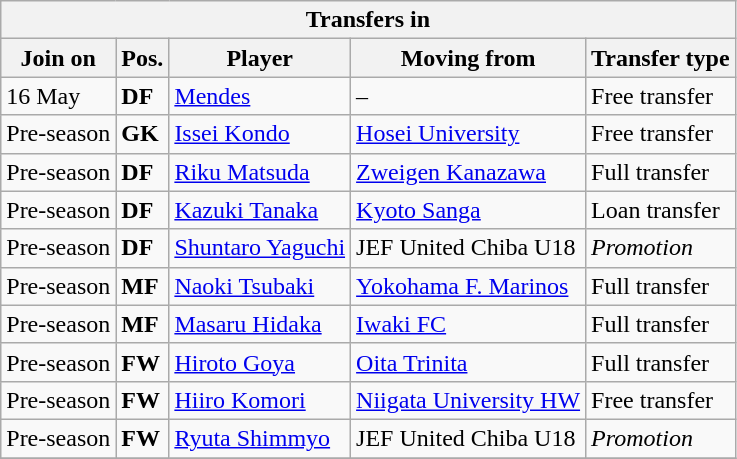<table class="wikitable sortable" style=“text-align:left;>
<tr>
<th colspan="5">Transfers in</th>
</tr>
<tr>
<th>Join on</th>
<th>Pos.</th>
<th>Player</th>
<th>Moving from</th>
<th>Transfer type</th>
</tr>
<tr>
<td>16 May</td>
<td><strong>DF</strong></td>
<td> <a href='#'>Mendes</a></td>
<td>–</td>
<td>Free transfer</td>
</tr>
<tr>
<td>Pre-season</td>
<td><strong>GK</strong></td>
<td> <a href='#'>Issei Kondo</a></td>
<td> <a href='#'>Hosei University</a></td>
<td>Free transfer</td>
</tr>
<tr>
<td>Pre-season</td>
<td><strong>DF</strong></td>
<td> <a href='#'>Riku Matsuda</a></td>
<td> <a href='#'>Zweigen Kanazawa</a></td>
<td>Full transfer</td>
</tr>
<tr>
<td>Pre-season</td>
<td><strong>DF</strong></td>
<td> <a href='#'>Kazuki Tanaka</a></td>
<td> <a href='#'>Kyoto Sanga</a></td>
<td>Loan transfer</td>
</tr>
<tr>
<td>Pre-season</td>
<td><strong>DF</strong></td>
<td> <a href='#'>Shuntaro Yaguchi</a></td>
<td>JEF United Chiba U18</td>
<td><em>Promotion</em></td>
</tr>
<tr>
<td>Pre-season</td>
<td><strong>MF</strong></td>
<td> <a href='#'>Naoki Tsubaki</a></td>
<td> <a href='#'>Yokohama F. Marinos</a></td>
<td>Full transfer</td>
</tr>
<tr>
<td>Pre-season</td>
<td><strong>MF</strong></td>
<td> <a href='#'>Masaru Hidaka</a></td>
<td> <a href='#'>Iwaki FC</a></td>
<td>Full transfer</td>
</tr>
<tr>
<td>Pre-season</td>
<td><strong>FW</strong></td>
<td> <a href='#'>Hiroto Goya</a></td>
<td> <a href='#'>Oita Trinita</a></td>
<td>Full transfer</td>
</tr>
<tr>
<td>Pre-season</td>
<td><strong>FW</strong></td>
<td> <a href='#'>Hiiro Komori</a></td>
<td> <a href='#'>Niigata University HW</a></td>
<td>Free transfer</td>
</tr>
<tr>
<td>Pre-season</td>
<td><strong>FW</strong></td>
<td> <a href='#'>Ryuta Shimmyo</a></td>
<td>JEF United Chiba U18</td>
<td><em>Promotion</em></td>
</tr>
<tr>
</tr>
</table>
